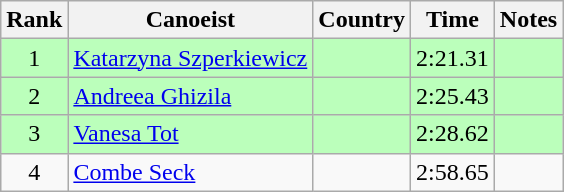<table class="wikitable" style="text-align:center">
<tr>
<th>Rank</th>
<th>Canoeist</th>
<th>Country</th>
<th>Time</th>
<th>Notes</th>
</tr>
<tr bgcolor=bbffbb>
<td>1</td>
<td align="left"><a href='#'>Katarzyna Szperkiewicz</a></td>
<td align="left"></td>
<td>2:21.31</td>
<td></td>
</tr>
<tr bgcolor=bbffbb>
<td>2</td>
<td align="left"><a href='#'>Andreea Ghizila</a></td>
<td align="left"></td>
<td>2:25.43</td>
<td></td>
</tr>
<tr bgcolor=bbffbb>
<td>3</td>
<td align="left"><a href='#'>Vanesa Tot</a></td>
<td align="left"></td>
<td>2:28.62</td>
<td></td>
</tr>
<tr>
<td>4</td>
<td align="left"><a href='#'>Combe Seck</a></td>
<td align="left"></td>
<td>2:58.65</td>
<td></td>
</tr>
</table>
